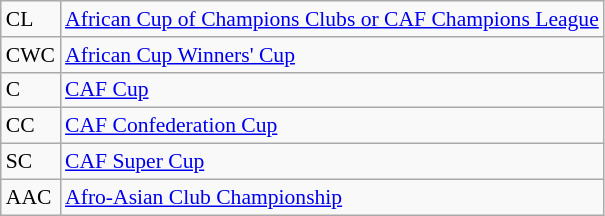<table class="wikitable" style="font-size:90%;">
<tr>
<td>CL</td>
<td><a href='#'>African Cup of Champions Clubs or CAF Champions League</a></td>
</tr>
<tr>
<td>CWC</td>
<td><a href='#'>African Cup Winners' Cup</a></td>
</tr>
<tr>
<td>C</td>
<td><a href='#'>CAF Cup</a></td>
</tr>
<tr>
<td>CC</td>
<td><a href='#'>CAF Confederation Cup</a></td>
</tr>
<tr>
<td>SC</td>
<td><a href='#'>CAF Super Cup</a></td>
</tr>
<tr>
<td>AAC</td>
<td><a href='#'>Afro-Asian Club Championship</a></td>
</tr>
</table>
